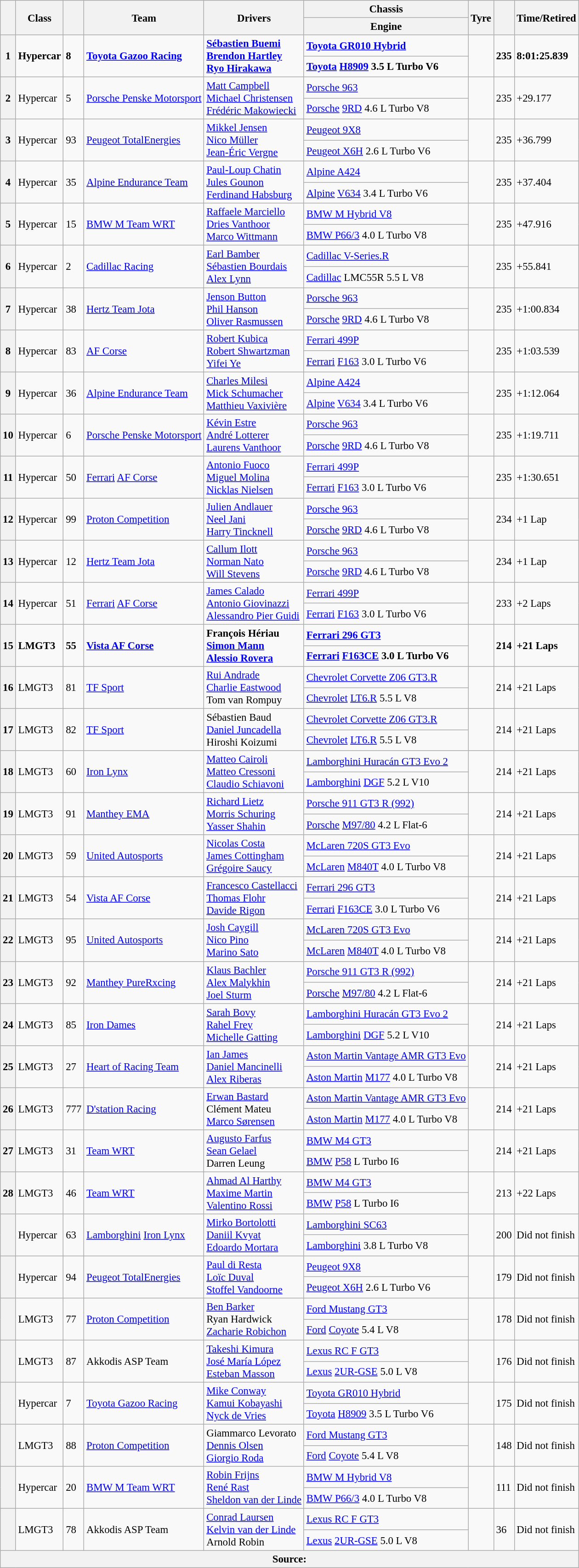<table class="wikitable" style="font-size:95%;">
<tr>
<th rowspan=2></th>
<th rowspan=2>Class</th>
<th rowspan=2></th>
<th rowspan=2>Team</th>
<th rowspan=2>Drivers</th>
<th>Chassis</th>
<th rowspan=2>Tyre</th>
<th rowspan=2></th>
<th rowspan=2>Time/Retired</th>
</tr>
<tr>
<th>Engine</th>
</tr>
<tr style="font-weight:bold;">
<th rowspan=2>1</th>
<td rowspan=2>Hypercar</td>
<td rowspan=2>8</td>
<td rowspan=2> <a href='#'>Toyota Gazoo Racing</a></td>
<td rowspan=2> <a href='#'>Sébastien Buemi</a><br> <a href='#'>Brendon Hartley</a><br> <a href='#'>Ryo Hirakawa</a></td>
<td><a href='#'>Toyota GR010 Hybrid</a></td>
<td rowspan=2></td>
<td rowspan=2>235</td>
<td rowspan=2>8:01:25.839</td>
</tr>
<tr style="font-weight:bold;">
<td><a href='#'>Toyota</a> <a href='#'>H8909</a> 3.5 L Turbo V6</td>
</tr>
<tr>
<th rowspan=2>2</th>
<td rowspan=2>Hypercar</td>
<td rowspan=2>5</td>
<td rowspan=2> <a href='#'>Porsche Penske Motorsport</a></td>
<td rowspan=2> <a href='#'>Matt Campbell</a><br> <a href='#'>Michael Christensen</a><br> <a href='#'>Frédéric Makowiecki</a></td>
<td><a href='#'>Porsche 963</a></td>
<td rowspan=2></td>
<td rowspan=2>235</td>
<td rowspan=2>+29.177</td>
</tr>
<tr>
<td><a href='#'>Porsche</a> <a href='#'>9RD</a> 4.6 L Turbo V8</td>
</tr>
<tr>
<th rowspan=2>3</th>
<td rowspan=2>Hypercar</td>
<td rowspan=2>93</td>
<td rowspan=2> <a href='#'>Peugeot TotalEnergies</a></td>
<td rowspan=2> <a href='#'>Mikkel Jensen</a><br> <a href='#'>Nico Müller</a><br> <a href='#'>Jean-Éric Vergne</a></td>
<td><a href='#'>Peugeot 9X8</a></td>
<td rowspan=2></td>
<td rowspan=2>235</td>
<td rowspan=2>+36.799</td>
</tr>
<tr>
<td><a href='#'>Peugeot X6H</a> 2.6 L Turbo V6</td>
</tr>
<tr>
<th rowspan=2>4</th>
<td rowspan=2>Hypercar</td>
<td rowspan=2>35</td>
<td rowspan=2> <a href='#'>Alpine Endurance Team</a></td>
<td rowspan=2> <a href='#'>Paul-Loup Chatin</a><br> <a href='#'>Jules Gounon</a><br> <a href='#'>Ferdinand Habsburg</a></td>
<td><a href='#'>Alpine A424</a></td>
<td rowspan=2></td>
<td rowspan=2>235</td>
<td rowspan=2>+37.404</td>
</tr>
<tr>
<td><a href='#'>Alpine</a> <a href='#'>V634</a> 3.4 L Turbo V6</td>
</tr>
<tr>
<th rowspan=2>5</th>
<td rowspan=2>Hypercar</td>
<td rowspan=2>15</td>
<td rowspan=2> <a href='#'>BMW M Team WRT</a></td>
<td rowspan=2> <a href='#'>Raffaele Marciello</a><br> <a href='#'>Dries Vanthoor</a><br> <a href='#'>Marco Wittmann</a></td>
<td><a href='#'>BMW M Hybrid V8</a></td>
<td rowspan=2></td>
<td rowspan=2>235</td>
<td rowspan=2>+47.916</td>
</tr>
<tr>
<td><a href='#'>BMW P66/3</a> 4.0 L Turbo V8</td>
</tr>
<tr>
<th rowspan=2>6</th>
<td rowspan=2>Hypercar</td>
<td rowspan=2>2</td>
<td rowspan=2> <a href='#'>Cadillac Racing</a></td>
<td rowspan=2> <a href='#'>Earl Bamber</a><br> <a href='#'>Sébastien Bourdais</a><br> <a href='#'>Alex Lynn</a></td>
<td><a href='#'>Cadillac V-Series.R</a></td>
<td rowspan=2></td>
<td rowspan=2>235</td>
<td rowspan=2>+55.841</td>
</tr>
<tr>
<td><a href='#'>Cadillac</a> LMC55R 5.5 L V8</td>
</tr>
<tr>
<th rowspan=2>7</th>
<td rowspan=2>Hypercar</td>
<td rowspan=2>38</td>
<td rowspan=2> <a href='#'>Hertz Team Jota</a></td>
<td rowspan=2> <a href='#'>Jenson Button</a><br> <a href='#'>Phil Hanson</a><br> <a href='#'>Oliver Rasmussen</a></td>
<td><a href='#'>Porsche 963</a></td>
<td rowspan=2></td>
<td rowspan=2>235</td>
<td rowspan=2>+1:00.834</td>
</tr>
<tr>
<td><a href='#'>Porsche</a> <a href='#'>9RD</a> 4.6 L Turbo V8</td>
</tr>
<tr>
<th rowspan=2>8</th>
<td rowspan=2>Hypercar</td>
<td rowspan=2>83</td>
<td rowspan=2> <a href='#'>AF Corse</a></td>
<td rowspan=2> <a href='#'>Robert Kubica</a><br> <a href='#'>Robert Shwartzman</a><br> <a href='#'>Yifei Ye</a></td>
<td><a href='#'>Ferrari 499P</a></td>
<td rowspan=2></td>
<td rowspan=2>235</td>
<td rowspan=2>+1:03.539</td>
</tr>
<tr>
<td><a href='#'>Ferrari</a> <a href='#'>F163</a> 3.0 L Turbo V6</td>
</tr>
<tr>
<th rowspan=2>9</th>
<td rowspan=2>Hypercar</td>
<td rowspan=2>36</td>
<td rowspan=2> <a href='#'>Alpine Endurance Team</a></td>
<td rowspan=2> <a href='#'>Charles Milesi</a><br> <a href='#'>Mick Schumacher</a><br> <a href='#'>Matthieu Vaxivière</a></td>
<td><a href='#'>Alpine A424</a></td>
<td rowspan=2></td>
<td rowspan=2>235</td>
<td rowspan=2>+1:12.064</td>
</tr>
<tr>
<td><a href='#'>Alpine</a> <a href='#'>V634</a> 3.4 L Turbo V6</td>
</tr>
<tr>
<th rowspan=2>10</th>
<td rowspan=2>Hypercar</td>
<td rowspan=2>6</td>
<td rowspan=2> <a href='#'>Porsche Penske Motorsport</a></td>
<td rowspan=2> <a href='#'>Kévin Estre</a><br> <a href='#'>André Lotterer</a><br> <a href='#'>Laurens Vanthoor</a></td>
<td><a href='#'>Porsche 963</a></td>
<td rowspan=2></td>
<td rowspan=2>235</td>
<td rowspan=2>+1:19.711</td>
</tr>
<tr>
<td><a href='#'>Porsche</a> <a href='#'>9RD</a> 4.6 L Turbo V8</td>
</tr>
<tr>
<th rowspan=2>11</th>
<td rowspan=2>Hypercar</td>
<td rowspan=2>50</td>
<td rowspan=2> <a href='#'>Ferrari</a> <a href='#'>AF Corse</a></td>
<td rowspan=2> <a href='#'>Antonio Fuoco</a><br> <a href='#'>Miguel Molina</a><br> <a href='#'>Nicklas Nielsen</a></td>
<td><a href='#'>Ferrari 499P</a></td>
<td rowspan=2></td>
<td rowspan=2>235</td>
<td rowspan=2>+1:30.651</td>
</tr>
<tr>
<td><a href='#'>Ferrari</a> <a href='#'>F163</a> 3.0 L Turbo V6</td>
</tr>
<tr>
<th rowspan=2>12</th>
<td rowspan=2>Hypercar</td>
<td rowspan=2>99</td>
<td rowspan=2> <a href='#'>Proton Competition</a></td>
<td rowspan=2> <a href='#'>Julien Andlauer</a><br> <a href='#'>Neel Jani</a><br> <a href='#'>Harry Tincknell</a></td>
<td><a href='#'>Porsche 963</a></td>
<td rowspan=2></td>
<td rowspan=2>234</td>
<td rowspan=2>+1 Lap</td>
</tr>
<tr>
<td><a href='#'>Porsche</a> <a href='#'>9RD</a> 4.6 L Turbo V8</td>
</tr>
<tr>
<th rowspan=2>13</th>
<td rowspan=2>Hypercar</td>
<td rowspan=2>12</td>
<td rowspan=2> <a href='#'>Hertz Team Jota</a></td>
<td rowspan=2> <a href='#'>Callum Ilott</a><br> <a href='#'>Norman Nato</a><br> <a href='#'>Will Stevens</a></td>
<td><a href='#'>Porsche 963</a></td>
<td rowspan=2></td>
<td rowspan=2>234</td>
<td rowspan=2>+1 Lap</td>
</tr>
<tr>
<td><a href='#'>Porsche</a> <a href='#'>9RD</a> 4.6 L Turbo V8</td>
</tr>
<tr>
<th rowspan=2>14</th>
<td rowspan=2>Hypercar</td>
<td rowspan=2>51</td>
<td rowspan=2> <a href='#'>Ferrari</a> <a href='#'>AF Corse</a></td>
<td rowspan=2> <a href='#'>James Calado</a><br> <a href='#'>Antonio Giovinazzi</a><br> <a href='#'>Alessandro Pier Guidi</a></td>
<td><a href='#'>Ferrari 499P</a></td>
<td rowspan=2></td>
<td rowspan=2>233</td>
<td rowspan=2>+2 Laps</td>
</tr>
<tr>
<td><a href='#'>Ferrari</a> <a href='#'>F163</a> 3.0 L Turbo V6</td>
</tr>
<tr style="font-weight:bold;">
<th rowspan=2>15</th>
<td rowspan=2>LMGT3</td>
<td rowspan=2>55</td>
<td rowspan=2> <a href='#'>Vista AF Corse</a></td>
<td rowspan=2> François Hériau<br> <a href='#'>Simon Mann</a><br> <a href='#'>Alessio Rovera</a></td>
<td><a href='#'>Ferrari 296 GT3</a></td>
<td rowspan=2></td>
<td rowspan=2>214</td>
<td rowspan=2>+21 Laps</td>
</tr>
<tr style="font-weight:bold;">
<td><a href='#'>Ferrari</a> <a href='#'>F163CE</a> 3.0 L Turbo V6</td>
</tr>
<tr>
<th rowspan=2>16</th>
<td rowspan=2>LMGT3</td>
<td rowspan=2>81</td>
<td rowspan=2> <a href='#'>TF Sport</a></td>
<td rowspan=2> <a href='#'>Rui Andrade</a><br> <a href='#'>Charlie Eastwood</a><br> Tom van Rompuy</td>
<td><a href='#'>Chevrolet Corvette Z06 GT3.R</a></td>
<td rowspan=2></td>
<td rowspan=2>214</td>
<td rowspan=2>+21 Laps</td>
</tr>
<tr>
<td><a href='#'>Chevrolet</a> <a href='#'>LT6.R</a> 5.5 L V8</td>
</tr>
<tr>
<th rowspan=2>17</th>
<td rowspan=2>LMGT3</td>
<td rowspan=2>82</td>
<td rowspan=2> <a href='#'>TF Sport</a></td>
<td rowspan=2> Sébastien Baud<br> <a href='#'>Daniel Juncadella</a><br> Hiroshi Koizumi</td>
<td><a href='#'>Chevrolet Corvette Z06 GT3.R</a></td>
<td rowspan=2></td>
<td rowspan=2>214</td>
<td rowspan=2>+21 Laps</td>
</tr>
<tr>
<td><a href='#'>Chevrolet</a> <a href='#'>LT6.R</a> 5.5 L V8</td>
</tr>
<tr>
<th rowspan=2>18</th>
<td rowspan=2>LMGT3</td>
<td rowspan=2>60</td>
<td rowspan=2> <a href='#'>Iron Lynx</a></td>
<td rowspan=2> <a href='#'>Matteo Cairoli</a><br> <a href='#'>Matteo Cressoni</a><br> <a href='#'>Claudio Schiavoni</a></td>
<td><a href='#'>Lamborghini Huracán GT3 Evo 2</a></td>
<td rowspan=2></td>
<td rowspan=2>214</td>
<td rowspan=2>+21 Laps</td>
</tr>
<tr>
<td><a href='#'>Lamborghini</a> <a href='#'>DGF</a> 5.2 L V10</td>
</tr>
<tr>
<th rowspan=2>19</th>
<td rowspan=2>LMGT3</td>
<td rowspan=2>91</td>
<td rowspan=2> <a href='#'>Manthey EMA</a></td>
<td rowspan=2> <a href='#'>Richard Lietz</a><br> <a href='#'>Morris Schuring</a><br> <a href='#'>Yasser Shahin</a></td>
<td><a href='#'>Porsche 911 GT3 R (992)</a></td>
<td rowspan=2></td>
<td rowspan=2>214</td>
<td rowspan=2>+21 Laps</td>
</tr>
<tr>
<td><a href='#'>Porsche</a> <a href='#'>M97/80</a> 4.2 L Flat-6</td>
</tr>
<tr>
<th rowspan=2>20</th>
<td rowspan=2>LMGT3</td>
<td rowspan=2>59</td>
<td rowspan=2> <a href='#'>United Autosports</a></td>
<td rowspan=2> <a href='#'>Nicolas Costa</a><br> <a href='#'>James Cottingham</a><br> <a href='#'>Grégoire Saucy</a></td>
<td><a href='#'>McLaren 720S GT3 Evo</a></td>
<td rowspan=2></td>
<td rowspan=2>214</td>
<td rowspan=2>+21 Laps</td>
</tr>
<tr>
<td><a href='#'>McLaren</a> <a href='#'>M840T</a> 4.0 L Turbo V8</td>
</tr>
<tr>
<th rowspan=2>21</th>
<td rowspan=2>LMGT3</td>
<td rowspan=2>54</td>
<td rowspan=2> <a href='#'>Vista AF Corse</a></td>
<td rowspan=2> <a href='#'>Francesco Castellacci</a><br> <a href='#'>Thomas Flohr</a><br> <a href='#'>Davide Rigon</a></td>
<td><a href='#'>Ferrari 296 GT3</a></td>
<td rowspan=2></td>
<td rowspan=2>214</td>
<td rowspan=2>+21 Laps</td>
</tr>
<tr>
<td><a href='#'>Ferrari</a> <a href='#'>F163CE</a> 3.0 L Turbo V6</td>
</tr>
<tr>
<th rowspan=2>22</th>
<td rowspan=2>LMGT3</td>
<td rowspan=2>95</td>
<td rowspan=2> <a href='#'>United Autosports</a></td>
<td rowspan=2> <a href='#'>Josh Caygill</a><br> <a href='#'>Nico Pino</a><br> <a href='#'>Marino Sato</a></td>
<td><a href='#'>McLaren 720S GT3 Evo</a></td>
<td rowspan=2></td>
<td rowspan=2>214</td>
<td rowspan=2>+21 Laps</td>
</tr>
<tr>
<td><a href='#'>McLaren</a> <a href='#'>M840T</a> 4.0 L Turbo V8</td>
</tr>
<tr>
<th rowspan=2>23</th>
<td rowspan=2>LMGT3</td>
<td rowspan=2>92</td>
<td rowspan=2> <a href='#'>Manthey PureRxcing</a></td>
<td rowspan=2> <a href='#'>Klaus Bachler</a><br> <a href='#'>Alex Malykhin</a><br> <a href='#'>Joel Sturm</a></td>
<td><a href='#'>Porsche 911 GT3 R (992)</a></td>
<td rowspan=2></td>
<td rowspan=2>214</td>
<td rowspan=2>+21 Laps</td>
</tr>
<tr>
<td><a href='#'>Porsche</a> <a href='#'>M97/80</a> 4.2 L Flat-6</td>
</tr>
<tr>
<th rowspan=2>24</th>
<td rowspan=2>LMGT3</td>
<td rowspan=2>85</td>
<td rowspan=2> <a href='#'>Iron Dames</a></td>
<td rowspan=2> <a href='#'>Sarah Bovy</a><br> <a href='#'>Rahel Frey</a><br> <a href='#'>Michelle Gatting</a></td>
<td><a href='#'>Lamborghini Huracán GT3 Evo 2</a></td>
<td rowspan=2></td>
<td rowspan=2>214</td>
<td rowspan=2>+21 Laps</td>
</tr>
<tr>
<td><a href='#'>Lamborghini</a> <a href='#'>DGF</a> 5.2 L V10</td>
</tr>
<tr>
<th rowspan=2>25</th>
<td rowspan=2>LMGT3</td>
<td rowspan=2>27</td>
<td rowspan=2> <a href='#'>Heart of Racing Team</a></td>
<td rowspan=2> <a href='#'>Ian James</a><br> <a href='#'>Daniel Mancinelli</a><br> <a href='#'>Alex Riberas</a></td>
<td><a href='#'>Aston Martin Vantage AMR GT3 Evo</a></td>
<td rowspan=2></td>
<td rowspan=2>214</td>
<td rowspan=2>+21 Laps</td>
</tr>
<tr>
<td><a href='#'>Aston Martin</a> <a href='#'>M177</a> 4.0 L Turbo V8</td>
</tr>
<tr>
<th rowspan=2>26</th>
<td rowspan=2>LMGT3</td>
<td rowspan=2>777</td>
<td rowspan=2> <a href='#'>D'station Racing</a></td>
<td rowspan=2> <a href='#'>Erwan Bastard</a><br> Clément Mateu<br> <a href='#'>Marco Sørensen</a></td>
<td><a href='#'>Aston Martin Vantage AMR GT3 Evo</a></td>
<td rowspan=2></td>
<td rowspan=2>214</td>
<td rowspan=2>+21 Laps</td>
</tr>
<tr>
<td><a href='#'>Aston Martin</a> <a href='#'>M177</a> 4.0 L Turbo V8</td>
</tr>
<tr>
<th rowspan=2>27</th>
<td rowspan=2>LMGT3</td>
<td rowspan=2>31</td>
<td rowspan=2> <a href='#'>Team WRT</a></td>
<td rowspan=2> <a href='#'>Augusto Farfus</a><br> <a href='#'>Sean Gelael</a><br> Darren Leung</td>
<td><a href='#'>BMW M4 GT3</a></td>
<td rowspan=2></td>
<td rowspan=2>214</td>
<td rowspan=2>+21 Laps</td>
</tr>
<tr>
<td><a href='#'>BMW</a> <a href='#'>P58</a> L Turbo I6</td>
</tr>
<tr>
<th rowspan=2>28</th>
<td rowspan=2>LMGT3</td>
<td rowspan=2>46</td>
<td rowspan=2> <a href='#'>Team WRT</a></td>
<td rowspan=2> <a href='#'>Ahmad Al Harthy</a><br> <a href='#'>Maxime Martin</a><br> <a href='#'>Valentino Rossi</a></td>
<td><a href='#'>BMW M4 GT3</a></td>
<td rowspan=2></td>
<td rowspan=2>213</td>
<td rowspan=2>+22 Laps</td>
</tr>
<tr>
<td><a href='#'>BMW</a> <a href='#'>P58</a> L Turbo I6</td>
</tr>
<tr>
<th rowspan=2></th>
<td rowspan=2>Hypercar</td>
<td rowspan=2>63</td>
<td rowspan=2> <a href='#'>Lamborghini</a> <a href='#'>Iron Lynx</a></td>
<td rowspan=2> <a href='#'>Mirko Bortolotti</a><br> <a href='#'>Daniil Kvyat</a><br> <a href='#'>Edoardo Mortara</a></td>
<td><a href='#'>Lamborghini SC63</a></td>
<td rowspan=2></td>
<td rowspan=2>200</td>
<td rowspan=2>Did not finish</td>
</tr>
<tr>
<td><a href='#'>Lamborghini</a> 3.8 L Turbo V8</td>
</tr>
<tr>
<th rowspan=2></th>
<td rowspan=2>Hypercar</td>
<td rowspan=2>94</td>
<td rowspan=2> <a href='#'>Peugeot TotalEnergies</a></td>
<td rowspan=2> <a href='#'>Paul di Resta</a><br> <a href='#'>Loïc Duval</a><br> <a href='#'>Stoffel Vandoorne</a></td>
<td><a href='#'>Peugeot 9X8</a></td>
<td rowspan=2></td>
<td rowspan=2>179</td>
<td rowspan=2>Did not finish</td>
</tr>
<tr>
<td><a href='#'>Peugeot X6H</a> 2.6 L Turbo V6</td>
</tr>
<tr>
<th rowspan=2></th>
<td rowspan=2>LMGT3</td>
<td rowspan=2>77</td>
<td rowspan=2> <a href='#'>Proton Competition</a></td>
<td rowspan=2> <a href='#'>Ben Barker</a><br> Ryan Hardwick<br> <a href='#'>Zacharie Robichon</a></td>
<td><a href='#'>Ford Mustang GT3</a></td>
<td rowspan=2></td>
<td rowspan=2>178</td>
<td rowspan=2>Did not finish</td>
</tr>
<tr>
<td><a href='#'>Ford</a> <a href='#'>Coyote</a> 5.4 L V8</td>
</tr>
<tr>
<th rowspan=2></th>
<td rowspan=2>LMGT3</td>
<td rowspan=2>87</td>
<td rowspan=2> Akkodis ASP Team</td>
<td rowspan=2> <a href='#'>Takeshi Kimura</a><br> <a href='#'>José María López</a><br> <a href='#'>Esteban Masson</a></td>
<td><a href='#'>Lexus RC F GT3</a></td>
<td rowspan=2></td>
<td rowspan=2>176</td>
<td rowspan=2>Did not finish</td>
</tr>
<tr>
<td><a href='#'>Lexus</a> <a href='#'>2UR-GSE</a> 5.0 L V8</td>
</tr>
<tr>
<th rowspan=2></th>
<td rowspan=2>Hypercar</td>
<td rowspan=2>7</td>
<td rowspan=2> <a href='#'>Toyota Gazoo Racing</a></td>
<td rowspan=2> <a href='#'>Mike Conway</a><br> <a href='#'>Kamui Kobayashi</a><br> <a href='#'>Nyck de Vries</a></td>
<td><a href='#'>Toyota GR010 Hybrid</a></td>
<td rowspan=2></td>
<td rowspan=2>175</td>
<td rowspan=2>Did not finish</td>
</tr>
<tr>
<td><a href='#'>Toyota</a> <a href='#'>H8909</a> 3.5 L Turbo V6</td>
</tr>
<tr>
<th rowspan=2></th>
<td rowspan=2>LMGT3</td>
<td rowspan=2>88</td>
<td rowspan=2> <a href='#'>Proton Competition</a></td>
<td rowspan=2> Giammarco Levorato<br> <a href='#'>Dennis Olsen</a><br> <a href='#'>Giorgio Roda</a></td>
<td><a href='#'>Ford Mustang GT3</a></td>
<td rowspan=2></td>
<td rowspan=2>148</td>
<td rowspan=2>Did not finish</td>
</tr>
<tr>
<td><a href='#'>Ford</a> <a href='#'>Coyote</a> 5.4 L V8</td>
</tr>
<tr>
<th rowspan=2></th>
<td rowspan=2>Hypercar</td>
<td rowspan=2>20</td>
<td rowspan=2> <a href='#'>BMW M Team WRT</a></td>
<td rowspan=2> <a href='#'>Robin Frijns</a><br> <a href='#'>René Rast</a><br> <a href='#'>Sheldon van der Linde</a></td>
<td><a href='#'>BMW M Hybrid V8</a></td>
<td rowspan=2></td>
<td rowspan=2>111</td>
<td rowspan=2>Did not finish</td>
</tr>
<tr>
<td><a href='#'>BMW P66/3</a> 4.0 L Turbo V8</td>
</tr>
<tr>
<th rowspan=2></th>
<td rowspan=2>LMGT3</td>
<td rowspan=2>78</td>
<td rowspan=2> Akkodis ASP Team</td>
<td rowspan=2> <a href='#'>Conrad Laursen</a><br> <a href='#'>Kelvin van der Linde</a><br> Arnold Robin</td>
<td><a href='#'>Lexus RC F GT3</a></td>
<td rowspan=2></td>
<td rowspan=2>36</td>
<td rowspan=2>Did not finish</td>
</tr>
<tr>
<td><a href='#'>Lexus</a> <a href='#'>2UR-GSE</a> 5.0 L V8</td>
</tr>
<tr>
<th colspan="9">Source:</th>
</tr>
</table>
